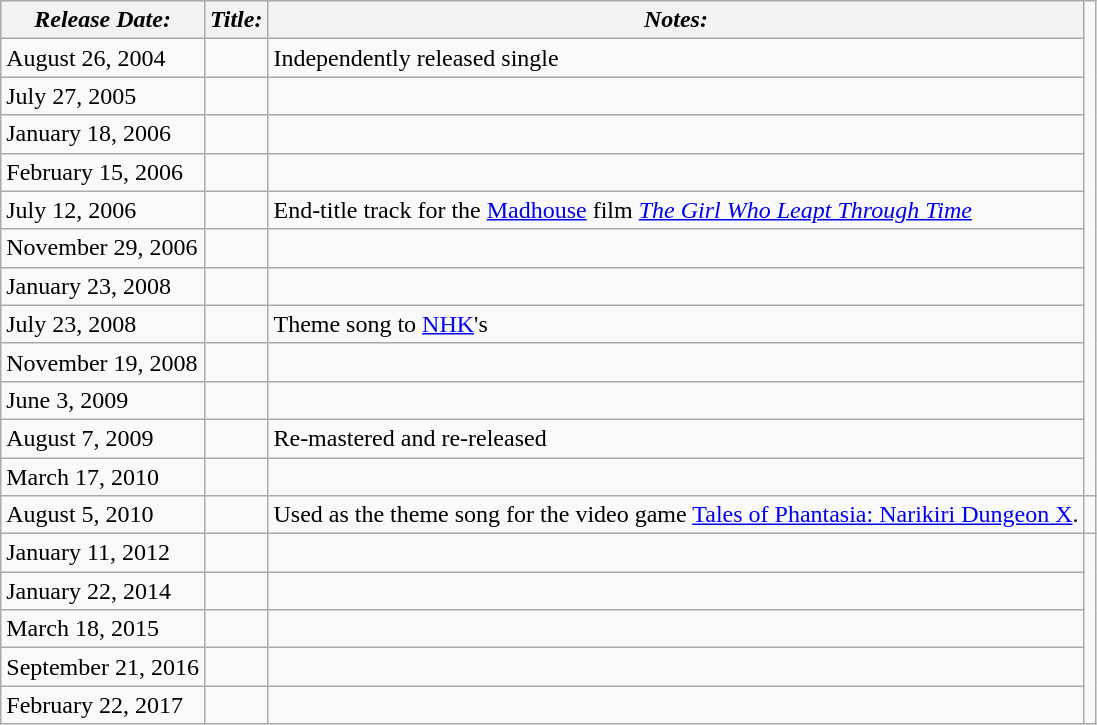<table class="wikitable">
<tr>
<th rowspan="1"><em>Release Date:</em></th>
<th rowspan="1"><em>Title:</em></th>
<th rowspan="1"><em>Notes:</em></th>
</tr>
<tr>
<td>August 26, 2004</td>
<td></td>
<td>Independently released single</td>
</tr>
<tr>
<td>July 27, 2005</td>
<td></td>
<td></td>
</tr>
<tr>
<td>January 18, 2006</td>
<td></td>
<td></td>
</tr>
<tr>
<td>February 15, 2006</td>
<td></td>
<td></td>
</tr>
<tr>
<td>July 12, 2006</td>
<td></td>
<td>End-title track for the <a href='#'>Madhouse</a> film <em><a href='#'>The Girl Who Leapt Through Time</a></em></td>
</tr>
<tr>
<td>November 29, 2006</td>
<td></td>
<td></td>
</tr>
<tr>
<td>January 23, 2008</td>
<td></td>
<td></td>
</tr>
<tr>
<td>July 23, 2008</td>
<td></td>
<td>Theme song to <a href='#'>NHK</a>'s </td>
</tr>
<tr>
<td>November 19, 2008</td>
<td></td>
<td></td>
</tr>
<tr>
<td>June 3, 2009</td>
<td></td>
<td></td>
</tr>
<tr>
<td>August 7, 2009</td>
<td></td>
<td>Re-mastered and re-released</td>
</tr>
<tr>
<td>March 17, 2010</td>
<td></td>
<td></td>
</tr>
<tr>
<td>August 5, 2010</td>
<td></td>
<td>Used as the theme song for the video game <a href='#'>Tales of Phantasia: Narikiri Dungeon X</a>.</td>
<td></td>
</tr>
<tr>
<td>January 11, 2012</td>
<td></td>
<td></td>
</tr>
<tr>
<td>January 22, 2014</td>
<td></td>
<td></td>
</tr>
<tr>
<td>March 18, 2015</td>
<td></td>
<td></td>
</tr>
<tr>
<td>September 21, 2016</td>
<td></td>
<td></td>
</tr>
<tr>
<td>February 22, 2017</td>
<td></td>
<td></td>
</tr>
</table>
